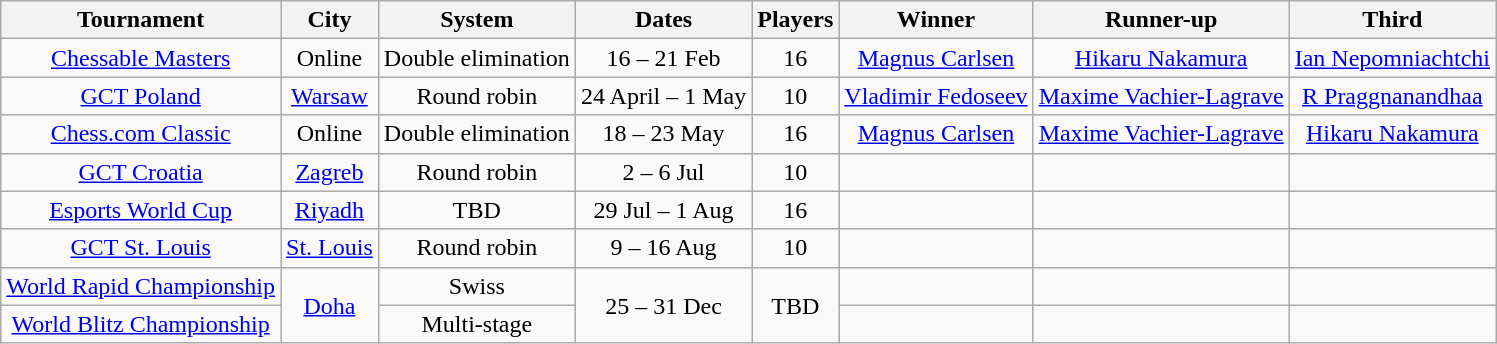<table class="wikitable"  style="text-align: center;">
<tr>
<th>Tournament</th>
<th>City</th>
<th>System</th>
<th>Dates</th>
<th>Players</th>
<th>Winner</th>
<th>Runner-up</th>
<th>Third</th>
</tr>
<tr>
<td><a href='#'>Chessable Masters</a></td>
<td>Online</td>
<td>Double elimination</td>
<td>16 – 21 Feb</td>
<td>16</td>
<td> <a href='#'>Magnus Carlsen</a></td>
<td> <a href='#'>Hikaru Nakamura</a></td>
<td> <a href='#'>Ian Nepomniachtchi</a></td>
</tr>
<tr>
<td><a href='#'>GCT Poland</a></td>
<td> <a href='#'>Warsaw</a></td>
<td>Round robin</td>
<td>24 April – 1 May</td>
<td>10</td>
<td> <a href='#'>Vladimir Fedoseev</a></td>
<td> <a href='#'>Maxime Vachier-Lagrave</a></td>
<td> <a href='#'>R Praggnanandhaa</a></td>
</tr>
<tr>
<td><a href='#'>Chess.com Classic</a></td>
<td>Online</td>
<td>Double elimination</td>
<td>18 – 23 May</td>
<td>16</td>
<td> <a href='#'>Magnus Carlsen</a></td>
<td> <a href='#'>Maxime Vachier-Lagrave</a></td>
<td> <a href='#'>Hikaru Nakamura</a></td>
</tr>
<tr>
<td><a href='#'>GCT Croatia</a></td>
<td> <a href='#'>Zagreb</a></td>
<td>Round robin</td>
<td>2 – 6 Jul</td>
<td>10</td>
<td></td>
<td></td>
<td></td>
</tr>
<tr>
<td><a href='#'>Esports World Cup</a></td>
<td> <a href='#'>Riyadh</a></td>
<td>TBD</td>
<td>29 Jul – 1 Aug</td>
<td>16</td>
<td></td>
<td></td>
<td></td>
</tr>
<tr>
<td><a href='#'>GCT St. Louis</a></td>
<td> <a href='#'>St. Louis</a></td>
<td>Round robin</td>
<td>9 – 16 Aug</td>
<td>10</td>
<td></td>
<td></td>
<td></td>
</tr>
<tr>
<td><a href='#'>World Rapid Championship</a></td>
<td rowspan="2"> <a href='#'>Doha</a></td>
<td>Swiss</td>
<td rowspan="2">25 – 31 Dec</td>
<td rowspan="2">TBD</td>
<td></td>
<td></td>
<td></td>
</tr>
<tr>
<td><a href='#'>World Blitz Championship</a></td>
<td>Multi-stage</td>
<td></td>
<td></td>
<td></td>
</tr>
</table>
